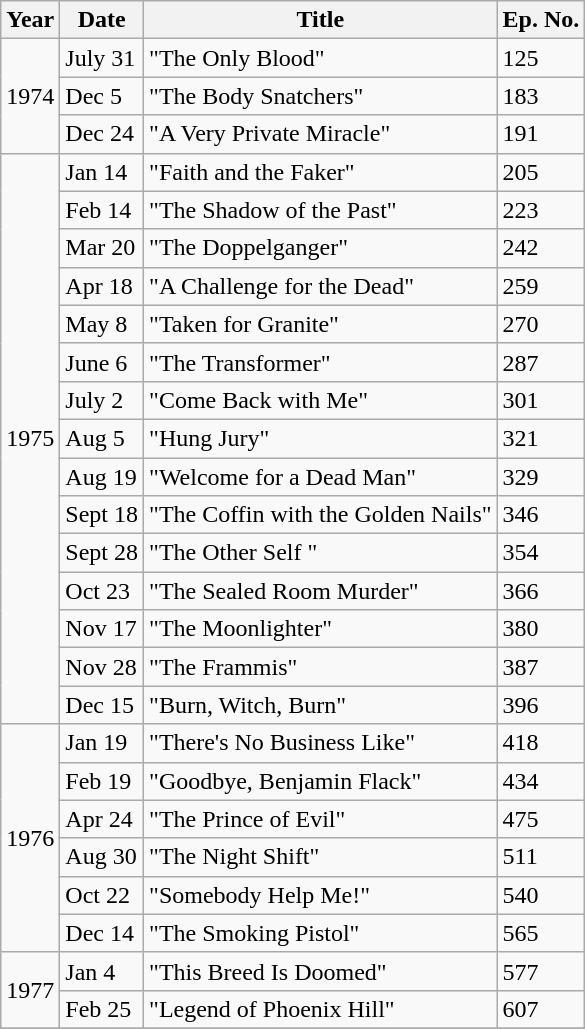<table class="wikitable sortable">
<tr>
<th scope="col">Year</th>
<th scope="col">Date</th>
<th scope="col">Title</th>
<th scope="col">Ep. No.</th>
</tr>
<tr>
<td scope="row" rowspan=3>1974</td>
<td>July 31</td>
<td>"The Only Blood"</td>
<td>125</td>
</tr>
<tr>
<td>Dec 5</td>
<td>"The Body Snatchers"</td>
<td>183</td>
</tr>
<tr>
<td>Dec 24</td>
<td>"A Very Private Miracle"</td>
<td>191</td>
</tr>
<tr>
<td scope="row" rowspan=15>1975</td>
<td>Jan 14</td>
<td>"Faith and the Faker"</td>
<td>205</td>
</tr>
<tr>
<td>Feb 14</td>
<td>"The Shadow of the Past"</td>
<td>223</td>
</tr>
<tr>
<td>Mar 20</td>
<td>"The Doppelganger"</td>
<td>242</td>
</tr>
<tr>
<td>Apr 18</td>
<td>"A Challenge for the Dead"</td>
<td>259</td>
</tr>
<tr>
<td>May 8</td>
<td>"Taken for Granite"</td>
<td>270</td>
</tr>
<tr>
<td>June 6</td>
<td>"The Transformer"</td>
<td>287</td>
</tr>
<tr>
<td>July 2</td>
<td>"Come Back with Me"</td>
<td>301</td>
</tr>
<tr>
<td>Aug 5</td>
<td>"Hung Jury"</td>
<td>321</td>
</tr>
<tr>
<td>Aug 19</td>
<td>"Welcome for a Dead Man"</td>
<td>329</td>
</tr>
<tr>
<td>Sept 18</td>
<td>"The Coffin with the Golden Nails"</td>
<td>346</td>
</tr>
<tr>
<td>Sept 28</td>
<td>"The Other Self "</td>
<td>354</td>
</tr>
<tr>
<td>Oct 23</td>
<td>"The Sealed Room Murder"</td>
<td>366</td>
</tr>
<tr>
<td>Nov 17</td>
<td>"The Moonlighter"</td>
<td>380</td>
</tr>
<tr>
<td>Nov 28</td>
<td>"The Frammis"</td>
<td>387</td>
</tr>
<tr>
<td>Dec 15</td>
<td>"Burn, Witch, Burn"</td>
<td>396</td>
</tr>
<tr>
<td scope="row" rowspan=6>1976</td>
<td>Jan 19</td>
<td>"There's No Business Like"</td>
<td>418</td>
</tr>
<tr>
<td>Feb 19</td>
<td>"Goodbye, Benjamin Flack"</td>
<td>434</td>
</tr>
<tr>
<td>Apr 24</td>
<td>"The Prince of Evil"</td>
<td>475</td>
</tr>
<tr>
<td>Aug 30</td>
<td>"The Night Shift"</td>
<td>511</td>
</tr>
<tr>
<td>Oct 22</td>
<td>"Somebody Help Me!"</td>
<td>540</td>
</tr>
<tr>
<td>Dec 14</td>
<td>"The Smoking Pistol"</td>
<td>565</td>
</tr>
<tr>
<td scope="row" rowspan=2>1977</td>
<td>Jan 4</td>
<td>"This Breed Is Doomed"</td>
<td>577</td>
</tr>
<tr>
<td>Feb 25</td>
<td>"Legend of Phoenix Hill"</td>
<td>607</td>
</tr>
<tr>
</tr>
</table>
